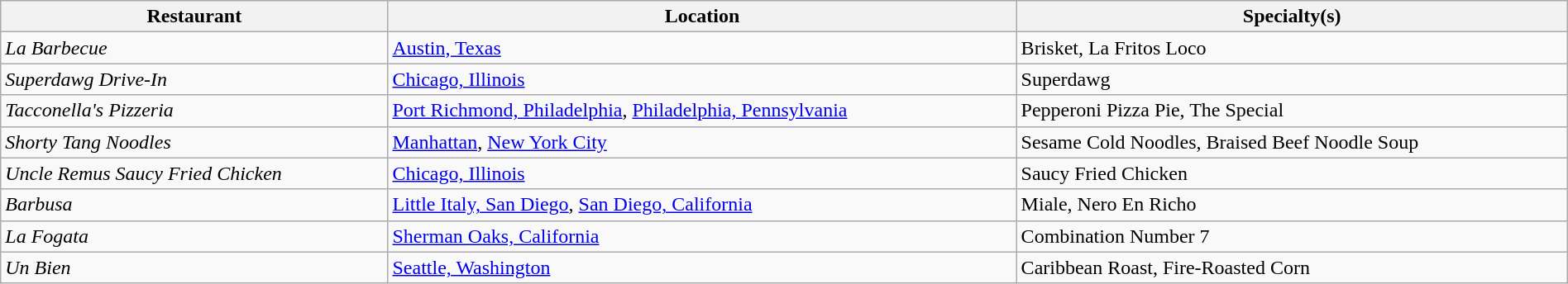<table class="wikitable" style="width:100%;">
<tr>
<th>Restaurant</th>
<th>Location</th>
<th>Specialty(s)</th>
</tr>
<tr>
<td><em>La Barbecue</em></td>
<td><a href='#'>Austin, Texas</a></td>
<td>Brisket, La Fritos Loco</td>
</tr>
<tr>
<td><em>Superdawg Drive-In</em></td>
<td><a href='#'>Chicago, Illinois</a></td>
<td>Superdawg</td>
</tr>
<tr>
<td><em>Tacconella's Pizzeria</em></td>
<td><a href='#'>Port Richmond, Philadelphia</a>, <a href='#'>Philadelphia, Pennsylvania</a></td>
<td>Pepperoni Pizza Pie, The Special</td>
</tr>
<tr>
<td><em>Shorty Tang Noodles</em></td>
<td><a href='#'>Manhattan</a>, <a href='#'>New York City</a></td>
<td>Sesame Cold Noodles, Braised Beef Noodle Soup</td>
</tr>
<tr>
<td><em>Uncle Remus Saucy Fried Chicken</em></td>
<td><a href='#'>Chicago, Illinois</a></td>
<td>Saucy Fried Chicken</td>
</tr>
<tr>
<td><em>Barbusa</em></td>
<td><a href='#'>Little Italy, San Diego</a>, <a href='#'>San Diego, California</a></td>
<td>Miale, Nero En Richo</td>
</tr>
<tr>
<td><em>La Fogata</em></td>
<td><a href='#'>Sherman Oaks, California</a></td>
<td>Combination Number 7</td>
</tr>
<tr>
<td><em>Un Bien</em></td>
<td><a href='#'>Seattle, Washington</a></td>
<td>Caribbean Roast, Fire-Roasted Corn</td>
</tr>
</table>
